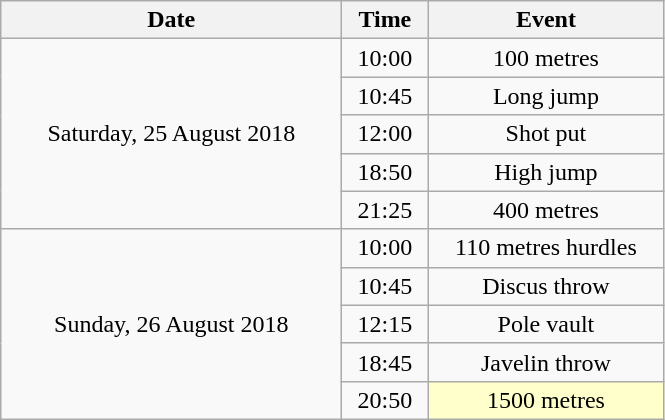<table class = "wikitable" style="text-align:center;">
<tr>
<th width=220>Date</th>
<th width=50>Time</th>
<th width=150>Event</th>
</tr>
<tr>
<td rowspan=5>Saturday, 25 August 2018</td>
<td>10:00</td>
<td>100 metres</td>
</tr>
<tr>
<td>10:45</td>
<td>Long jump</td>
</tr>
<tr>
<td>12:00</td>
<td>Shot put</td>
</tr>
<tr>
<td>18:50</td>
<td>High jump</td>
</tr>
<tr>
<td>21:25</td>
<td>400 metres</td>
</tr>
<tr>
<td rowspan=5>Sunday, 26 August 2018</td>
<td>10:00</td>
<td>110 metres hurdles</td>
</tr>
<tr>
<td>10:45</td>
<td>Discus throw</td>
</tr>
<tr>
<td>12:15</td>
<td>Pole vault</td>
</tr>
<tr>
<td>18:45</td>
<td>Javelin throw</td>
</tr>
<tr>
<td>20:50</td>
<td bgcolor=ffffcc>1500 metres</td>
</tr>
</table>
